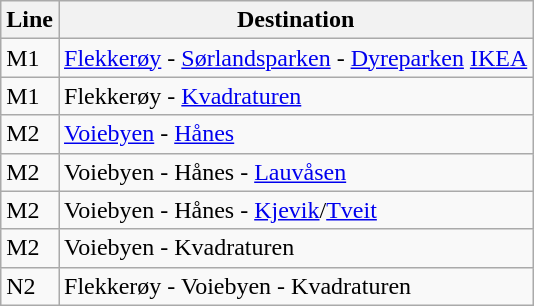<table class="wikitable sortable">
<tr>
<th>Line</th>
<th>Destination</th>
</tr>
<tr>
<td>M1</td>
<td><a href='#'>Flekkerøy</a> - <a href='#'>Sørlandsparken</a> - <a href='#'>Dyreparken</a> <a href='#'>IKEA</a></td>
</tr>
<tr>
<td>M1</td>
<td>Flekkerøy - <a href='#'>Kvadraturen</a></td>
</tr>
<tr>
<td>M2</td>
<td><a href='#'>Voiebyen</a> - <a href='#'>Hånes</a></td>
</tr>
<tr>
<td>M2</td>
<td>Voiebyen - Hånes - <a href='#'>Lauvåsen</a></td>
</tr>
<tr>
<td>M2</td>
<td>Voiebyen - Hånes - <a href='#'>Kjevik</a>/<a href='#'>Tveit</a></td>
</tr>
<tr>
<td>M2</td>
<td>Voiebyen - Kvadraturen</td>
</tr>
<tr>
<td>N2</td>
<td>Flekkerøy - Voiebyen - Kvadraturen</td>
</tr>
</table>
